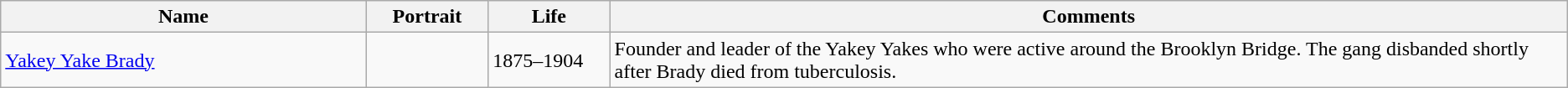<table class=wikitable>
<tr>
<th width="21%">Name</th>
<th width="7%">Portrait</th>
<th width="7%">Life</th>
<th width="55%">Comments</th>
</tr>
<tr>
<td><a href='#'>Yakey Yake Brady</a></td>
<td></td>
<td>1875–1904</td>
<td>Founder and leader of the Yakey Yakes who were active around the Brooklyn Bridge. The gang disbanded shortly after Brady died from tuberculosis.</td>
</tr>
</table>
